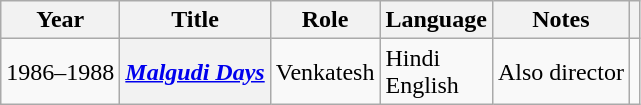<table class="wikitable plainrowheaders">
<tr>
<th>Year</th>
<th>Title</th>
<th>Role</th>
<th>Language</th>
<th>Notes</th>
<th></th>
</tr>
<tr>
<td>1986–1988</td>
<th scope=row><em><a href='#'>Malgudi Days</a></em></th>
<td>Venkatesh</td>
<td>Hindi<br>English</td>
<td>Also director</td>
<td style="text-align:center;"></td>
</tr>
</table>
